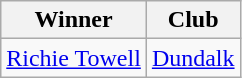<table class="wikitable">
<tr>
<th>Winner</th>
<th>Club</th>
</tr>
<tr>
<td><a href='#'>Richie Towell</a></td>
<td><a href='#'>Dundalk</a></td>
</tr>
</table>
